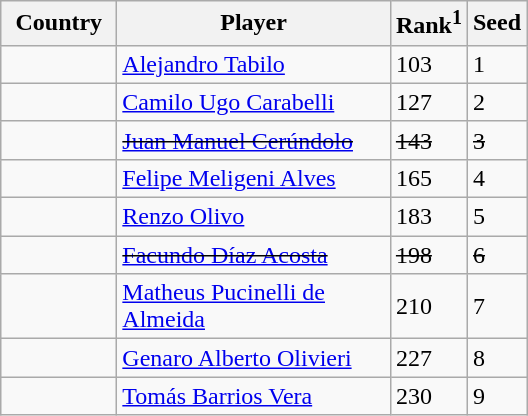<table class="sortable wikitable">
<tr>
<th width="70">Country</th>
<th width="175">Player</th>
<th>Rank<sup>1</sup></th>
<th>Seed</th>
</tr>
<tr>
<td></td>
<td><a href='#'>Alejandro Tabilo</a></td>
<td>103</td>
<td>1</td>
</tr>
<tr>
<td></td>
<td><a href='#'>Camilo Ugo Carabelli</a></td>
<td>127</td>
<td>2</td>
</tr>
<tr>
<td><s></s></td>
<td><s><a href='#'>Juan Manuel Cerúndolo</a></s></td>
<td><s>143</s></td>
<td><s>3</s></td>
</tr>
<tr>
<td></td>
<td><a href='#'>Felipe Meligeni Alves</a></td>
<td>165</td>
<td>4</td>
</tr>
<tr>
<td></td>
<td><a href='#'>Renzo Olivo</a></td>
<td>183</td>
<td>5</td>
</tr>
<tr>
<td><s></s></td>
<td><s><a href='#'>Facundo Díaz Acosta</a></s></td>
<td><s>198</s></td>
<td><s>6</s></td>
</tr>
<tr>
<td></td>
<td><a href='#'>Matheus Pucinelli de Almeida</a></td>
<td>210</td>
<td>7</td>
</tr>
<tr>
<td></td>
<td><a href='#'>Genaro Alberto Olivieri</a></td>
<td>227</td>
<td>8</td>
</tr>
<tr>
<td></td>
<td><a href='#'>Tomás Barrios Vera</a></td>
<td>230</td>
<td>9</td>
</tr>
</table>
